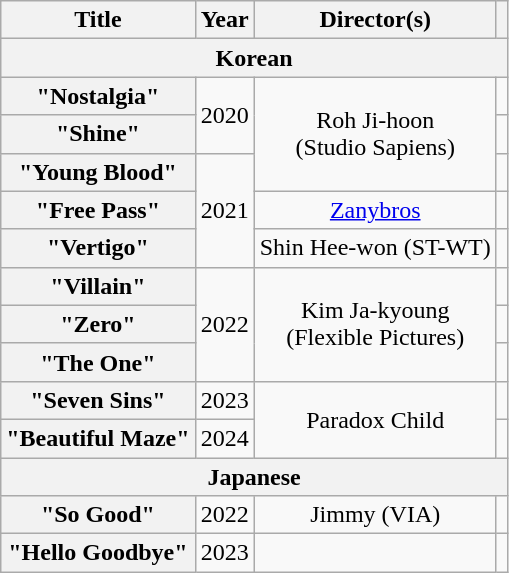<table class="wikitable plainrowheaders" style="text-align:center;">
<tr>
<th scope="col">Title</th>
<th scope="col">Year</th>
<th scope="col">Director(s)</th>
<th scope="col" class="unsortable"></th>
</tr>
<tr>
<th colspan="4">Korean</th>
</tr>
<tr>
<th scope="row">"Nostalgia"</th>
<td rowspan="2">2020</td>
<td rowspan="3">Roh Ji-hoon<br>(Studio Sapiens)</td>
<td></td>
</tr>
<tr>
<th scope="row">"Shine"</th>
<td></td>
</tr>
<tr>
<th scope="row">"Young Blood"</th>
<td rowspan="3">2021</td>
<td></td>
</tr>
<tr>
<th scope="row">"Free Pass"</th>
<td><a href='#'>Zanybros</a></td>
<td></td>
</tr>
<tr>
<th scope="row">"Vertigo"</th>
<td>Shin Hee-won (ST-WT)</td>
<td></td>
</tr>
<tr>
<th scope="row">"Villain"</th>
<td rowspan="3">2022</td>
<td rowspan="3">Kim Ja-kyoung<br>(Flexible Pictures)</td>
<td></td>
</tr>
<tr>
<th scope="row">"Zero"</th>
<td></td>
</tr>
<tr>
<th scope="row">"The One"</th>
<td></td>
</tr>
<tr>
<th scope="row">"Seven Sins"</th>
<td>2023</td>
<td rowspan="2">Paradox Child</td>
<td></td>
</tr>
<tr>
<th scope="row">"Beautiful Maze"</th>
<td>2024</td>
<td></td>
</tr>
<tr>
<th colspan="4">Japanese</th>
</tr>
<tr>
<th scope="row">"So Good"</th>
<td>2022</td>
<td>Jimmy (VIA)</td>
<td></td>
</tr>
<tr>
<th scope="row">"Hello Goodbye"</th>
<td>2023</td>
<td></td>
<td></td>
</tr>
</table>
